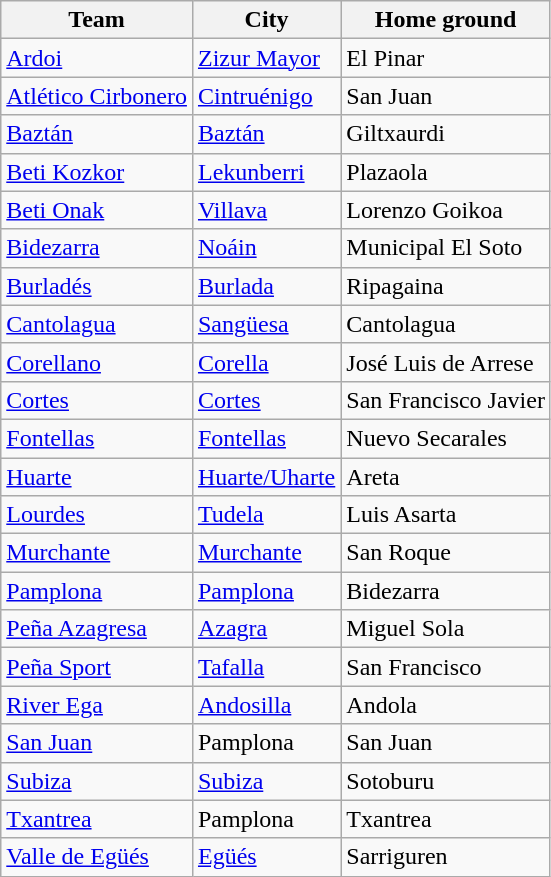<table class="wikitable sortable">
<tr>
<th>Team</th>
<th>City</th>
<th>Home ground</th>
</tr>
<tr>
<td><a href='#'>Ardoi</a></td>
<td><a href='#'>Zizur Mayor</a></td>
<td>El Pinar</td>
</tr>
<tr>
<td><a href='#'>Atlético Cirbonero</a></td>
<td><a href='#'>Cintruénigo</a></td>
<td>San Juan</td>
</tr>
<tr>
<td><a href='#'>Baztán</a></td>
<td><a href='#'>Baztán</a></td>
<td>Giltxaurdi</td>
</tr>
<tr>
<td><a href='#'>Beti Kozkor</a></td>
<td><a href='#'>Lekunberri</a></td>
<td>Plazaola</td>
</tr>
<tr>
<td><a href='#'>Beti Onak</a></td>
<td><a href='#'>Villava</a></td>
<td>Lorenzo Goikoa</td>
</tr>
<tr>
<td><a href='#'>Bidezarra</a></td>
<td><a href='#'>Noáin</a></td>
<td>Municipal El Soto</td>
</tr>
<tr>
<td><a href='#'>Burladés</a></td>
<td><a href='#'>Burlada</a></td>
<td>Ripagaina</td>
</tr>
<tr>
<td><a href='#'>Cantolagua</a></td>
<td><a href='#'>Sangüesa</a></td>
<td>Cantolagua</td>
</tr>
<tr>
<td><a href='#'>Corellano</a></td>
<td><a href='#'>Corella</a></td>
<td>José Luis de Arrese</td>
</tr>
<tr>
<td><a href='#'>Cortes</a></td>
<td><a href='#'>Cortes</a></td>
<td>San Francisco Javier</td>
</tr>
<tr>
<td><a href='#'>Fontellas</a></td>
<td><a href='#'>Fontellas</a></td>
<td>Nuevo Secarales</td>
</tr>
<tr>
<td><a href='#'>Huarte</a></td>
<td><a href='#'>Huarte/Uharte</a></td>
<td>Areta</td>
</tr>
<tr>
<td><a href='#'>Lourdes</a></td>
<td><a href='#'>Tudela</a></td>
<td>Luis Asarta</td>
</tr>
<tr>
<td><a href='#'>Murchante</a></td>
<td><a href='#'>Murchante</a></td>
<td>San Roque</td>
</tr>
<tr>
<td><a href='#'>Pamplona</a></td>
<td><a href='#'>Pamplona</a></td>
<td>Bidezarra</td>
</tr>
<tr>
<td><a href='#'>Peña Azagresa</a></td>
<td><a href='#'>Azagra</a></td>
<td>Miguel Sola</td>
</tr>
<tr>
<td><a href='#'>Peña Sport</a></td>
<td><a href='#'>Tafalla</a></td>
<td>San Francisco</td>
</tr>
<tr>
<td><a href='#'>River Ega</a></td>
<td><a href='#'>Andosilla</a></td>
<td>Andola</td>
</tr>
<tr>
<td><a href='#'>San Juan</a></td>
<td>Pamplona</td>
<td>San Juan</td>
</tr>
<tr>
<td><a href='#'>Subiza</a></td>
<td><a href='#'>Subiza</a></td>
<td>Sotoburu</td>
</tr>
<tr>
<td><a href='#'>Txantrea</a></td>
<td>Pamplona</td>
<td>Txantrea</td>
</tr>
<tr>
<td><a href='#'>Valle de Egüés</a></td>
<td><a href='#'>Egüés</a></td>
<td>Sarriguren</td>
</tr>
</table>
